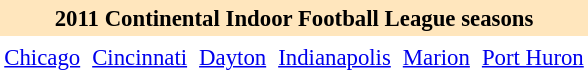<table cellspacing="2" cellpadding="3" class="toccolours" style="font-size: 95%; margin: auto; text-align: center;">
<tr>
<th colspan="10" style="background-color: #FFE6BD;"><strong>2011 Continental Indoor Football League seasons</strong></th>
</tr>
<tr>
<td style=><a href='#'>Chicago</a></td>
<td style=><a href='#'>Cincinnati</a></td>
<td style=><a href='#'>Dayton</a></td>
<td style=><a href='#'>Indianapolis</a></td>
<td style=><a href='#'>Marion</a></td>
<td style=><a href='#'>Port Huron</a></td>
</tr>
<tr>
</tr>
</table>
